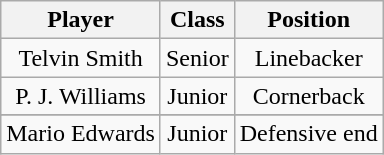<table class="wikitable" style="text-align: center;">
<tr>
<th>Player</th>
<th>Class</th>
<th>Position</th>
</tr>
<tr>
<td>Telvin Smith</td>
<td>Senior</td>
<td>Linebacker</td>
</tr>
<tr>
<td>P. J. Williams</td>
<td>Junior</td>
<td>Cornerback</td>
</tr>
<tr |->
</tr>
<tr>
</tr>
<tr>
<td>Mario Edwards</td>
<td>Junior</td>
<td>Defensive end</td>
</tr>
</table>
